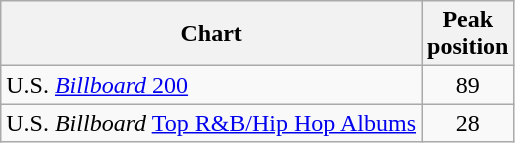<table class="wikitable">
<tr>
<th>Chart</th>
<th>Peak<br>position</th>
</tr>
<tr>
<td>U.S. <a href='#'><em>Billboard</em> 200</a></td>
<td style="text-align:center;">89</td>
</tr>
<tr>
<td>U.S. <em>Billboard</em> <a href='#'>Top R&B/Hip Hop Albums</a></td>
<td style="text-align:center;">28</td>
</tr>
</table>
